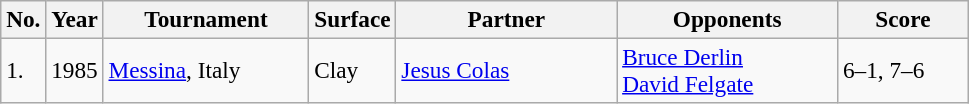<table class="sortable wikitable" style=font-size:97%>
<tr>
<th>No.</th>
<th>Year</th>
<th style="width:130px">Tournament</th>
<th>Surface</th>
<th style="width:140px">Partner</th>
<th style="width:140px">Opponents</th>
<th style="width:80px" class="unsortable">Score</th>
</tr>
<tr>
<td>1.</td>
<td>1985</td>
<td><a href='#'>Messina</a>, Italy</td>
<td>Clay</td>
<td> <a href='#'>Jesus Colas</a></td>
<td> <a href='#'>Bruce Derlin</a><br> <a href='#'>David Felgate</a></td>
<td>6–1, 7–6</td>
</tr>
</table>
